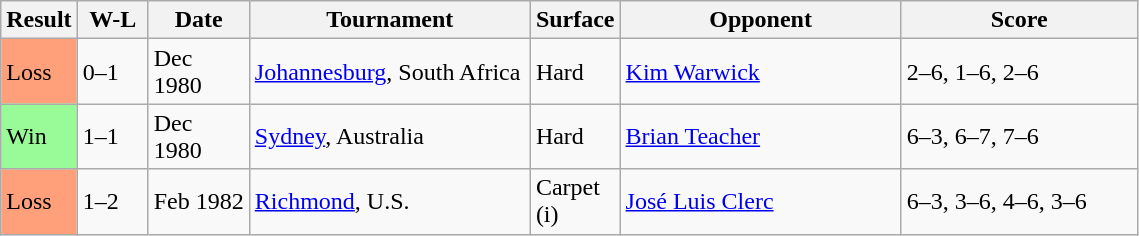<table class="sortable wikitable">
<tr>
<th>Result</th>
<th style="width:40px" class="unsortable">W-L</th>
<th style="width:60px">Date</th>
<th style="width:180px">Tournament</th>
<th style="width:50px">Surface</th>
<th style="width:180px">Opponent</th>
<th style="width:150px" class="unsortable">Score</th>
</tr>
<tr>
<td style="background:#ffa07a;">Loss</td>
<td>0–1</td>
<td>Dec 1980</td>
<td><a href='#'>Johannesburg</a>, South Africa</td>
<td>Hard</td>
<td> <a href='#'>Kim Warwick</a></td>
<td>2–6, 1–6, 2–6</td>
</tr>
<tr>
<td style="background:#98fb98;">Win</td>
<td>1–1</td>
<td>Dec 1980</td>
<td><a href='#'>Sydney</a>, Australia</td>
<td>Hard</td>
<td> <a href='#'>Brian Teacher</a></td>
<td>6–3, 6–7, 7–6</td>
</tr>
<tr>
<td style="background:#ffa07a;">Loss</td>
<td>1–2</td>
<td>Feb 1982</td>
<td><a href='#'>Richmond</a>, U.S.</td>
<td>Carpet (i)</td>
<td> <a href='#'>José Luis Clerc</a></td>
<td>6–3, 3–6, 4–6, 3–6</td>
</tr>
</table>
